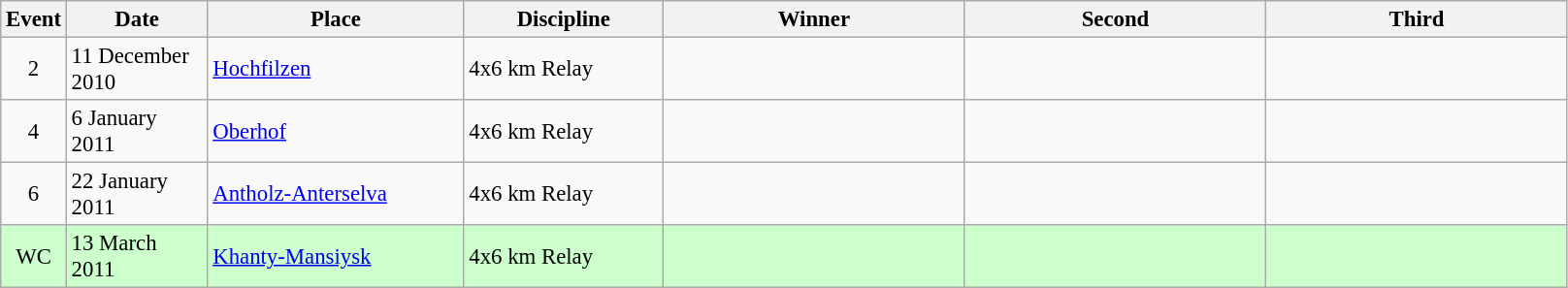<table class="wikitable" style="font-size:95%;">
<tr>
<th width="30">Event</th>
<th width="90">Date</th>
<th width="169">Place</th>
<th width="130">Discipline</th>
<th width="200">Winner</th>
<th width="200">Second</th>
<th width="200">Third</th>
</tr>
<tr>
<td align=center>2</td>
<td>11 December 2010</td>
<td> <a href='#'>Hochfilzen</a></td>
<td>4x6 km Relay</td>
<td></td>
<td></td>
<td></td>
</tr>
<tr>
<td align=center>4</td>
<td>6 January 2011</td>
<td> <a href='#'>Oberhof</a></td>
<td>4x6 km Relay</td>
<td></td>
<td></td>
<td></td>
</tr>
<tr>
<td align=center>6</td>
<td>22 January 2011</td>
<td> <a href='#'>Antholz-Anterselva</a></td>
<td>4x6 km Relay</td>
<td></td>
<td></td>
<td></td>
</tr>
<tr style="background:#CCFFCC">
<td align=center>WC</td>
<td>13 March 2011</td>
<td> <a href='#'>Khanty-Mansiysk</a></td>
<td>4x6 km Relay</td>
<td></td>
<td></td>
<td></td>
</tr>
</table>
